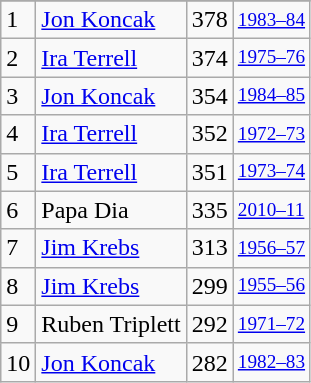<table class="wikitable">
<tr>
</tr>
<tr>
<td>1</td>
<td><a href='#'>Jon Koncak</a></td>
<td>378</td>
<td style="font-size:80%;"><a href='#'>1983–84</a></td>
</tr>
<tr>
<td>2</td>
<td><a href='#'>Ira Terrell</a></td>
<td>374</td>
<td style="font-size:80%;"><a href='#'>1975–76</a></td>
</tr>
<tr>
<td>3</td>
<td><a href='#'>Jon Koncak</a></td>
<td>354</td>
<td style="font-size:80%;"><a href='#'>1984–85</a></td>
</tr>
<tr>
<td>4</td>
<td><a href='#'>Ira Terrell</a></td>
<td>352</td>
<td style="font-size:80%;"><a href='#'>1972–73</a></td>
</tr>
<tr>
<td>5</td>
<td><a href='#'>Ira Terrell</a></td>
<td>351</td>
<td style="font-size:80%;"><a href='#'>1973–74</a></td>
</tr>
<tr>
<td>6</td>
<td>Papa Dia</td>
<td>335</td>
<td style="font-size:80%;"><a href='#'>2010–11</a></td>
</tr>
<tr>
<td>7</td>
<td><a href='#'>Jim Krebs</a></td>
<td>313</td>
<td style="font-size:80%;"><a href='#'>1956–57</a></td>
</tr>
<tr>
<td>8</td>
<td><a href='#'>Jim Krebs</a></td>
<td>299</td>
<td style="font-size:80%;"><a href='#'>1955–56</a></td>
</tr>
<tr>
<td>9</td>
<td>Ruben Triplett</td>
<td>292</td>
<td style="font-size:80%;"><a href='#'>1971–72</a></td>
</tr>
<tr>
<td>10</td>
<td><a href='#'>Jon Koncak</a></td>
<td>282</td>
<td style="font-size:80%;"><a href='#'>1982–83</a></td>
</tr>
</table>
